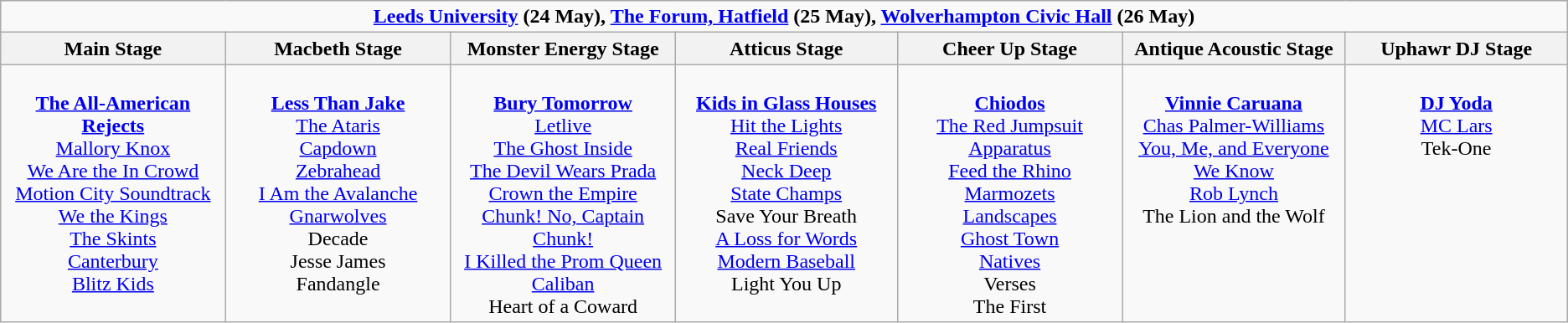<table class="wikitable">
<tr>
<td colspan="7" style="text-align:center;"><strong><a href='#'>Leeds University</a> (24 May), <a href='#'>The Forum, Hatfield</a> (25 May), <a href='#'>Wolverhampton Civic Hall</a> (26 May)</strong></td>
</tr>
<tr>
<th>Main Stage</th>
<th>Macbeth Stage</th>
<th>Monster Energy Stage</th>
<th>Atticus Stage</th>
<th>Cheer Up Stage</th>
<th>Antique Acoustic Stage</th>
<th>Uphawr DJ Stage</th>
</tr>
<tr>
<td valign="top" align="center" width=185><br><strong><a href='#'>The All-American Rejects</a></strong>
<br><a href='#'>Mallory Knox</a>
<br><a href='#'>We Are the In Crowd</a>
<br><a href='#'>Motion City Soundtrack</a>
<br><a href='#'>We the Kings</a>
<br><a href='#'>The Skints</a>
<br><a href='#'>Canterbury</a>
<br><a href='#'>Blitz Kids</a></td>
<td valign="top" align="center" width=185><br><strong><a href='#'>Less Than Jake</a></strong>
<br><a href='#'>The Ataris</a>
<br><a href='#'>Capdown</a>
<br><a href='#'>Zebrahead</a>
<br><a href='#'>I Am the Avalanche</a>
<br><a href='#'>Gnarwolves</a>
<br>Decade
<br>Jesse James
<br>Fandangle</td>
<td valign="top" align="center" width=185><br><strong><a href='#'>Bury Tomorrow</a></strong>
<br><a href='#'>Letlive</a>
<br><a href='#'>The Ghost Inside</a>
<br><a href='#'>The Devil Wears Prada</a>
<br><a href='#'>Crown the Empire</a>
<br><a href='#'>Chunk! No, Captain Chunk!</a>
<br><a href='#'>I Killed the Prom Queen</a>
<br><a href='#'>Caliban</a>
<br>Heart of a Coward</td>
<td valign="top" align="center" width=185><br><strong><a href='#'>Kids in Glass Houses</a></strong>
<br><a href='#'>Hit the Lights</a>
<br><a href='#'>Real Friends</a>
<br><a href='#'>Neck Deep</a>
<br><a href='#'>State Champs</a>
<br>Save Your Breath
<br><a href='#'>A Loss for Words</a>
<br><a href='#'>Modern Baseball</a>
<br>Light You Up</td>
<td valign="top" align="center" width=185><br><strong><a href='#'>Chiodos</a></strong>
<br><a href='#'>The Red Jumpsuit Apparatus</a>
<br><a href='#'>Feed the Rhino</a>
<br><a href='#'>Marmozets</a>
<br><a href='#'>Landscapes</a>
<br><a href='#'>Ghost Town</a>
<br><a href='#'>Natives</a>
<br>Verses
<br>The First</td>
<td valign="top" align="center" width=185><br><strong><a href='#'>Vinnie Caruana</a></strong>
<br><a href='#'>Chas Palmer-Williams</a>
<br><a href='#'>You, Me, and Everyone We Know</a>
<br><a href='#'>Rob Lynch</a>
<br>The Lion and the Wolf</td>
<td valign="top" align="center" width=185><br><strong><a href='#'>DJ Yoda</a></strong>
<br><a href='#'>MC Lars</a>
<br>Tek-One</td>
</tr>
</table>
